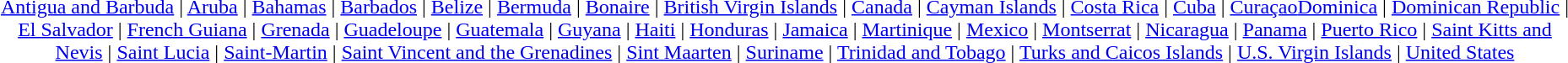<table class="toc" summary="Contents" style="text-align:center;" width="100%">
<tr>
<td></td>
<td><a href='#'>Antigua and Barbuda</a> | <a href='#'>Aruba</a> | <span><a href='#'>Bahamas</a></span> | <span><a href='#'>Barbados</a></span> | <span><a href='#'>Belize</a></span> | <span><a href='#'>Bermuda</a></span> | <span><a href='#'>Bonaire</a></span> | <span><a href='#'>British Virgin Islands</a></span> | <a href='#'>Canada</a> | <span><a href='#'>Cayman Islands</a></span> | <a href='#'>Costa Rica</a> | <span><a href='#'>Cuba</a></span> | <a href='#'>Curaçao</a><span><a href='#'>Dominica</a></span> | <span><a href='#'>Dominican Republic</a></span> | <span><a href='#'>El Salvador</a></span> | <span><a href='#'>French Guiana</a></span> | <span><a href='#'>Grenada</a></span> | <span><a href='#'>Guadeloupe</a></span> | <span><a href='#'>Guatemala</a></span> | <span><a href='#'>Guyana</a></span> | <span><a href='#'>Haiti</a></span> | <span><a href='#'>Honduras</a></span> | <a href='#'>Jamaica</a> | <span><a href='#'>Martinique</a></span> | <a href='#'>Mexico</a> | <span><a href='#'>Montserrat</a></span> | <span><a href='#'>Nicaragua</a></span> | <span><a href='#'>Panama</a></span> | <span><a href='#'>Puerto Rico</a></span> | <span><a href='#'>Saint Kitts and Nevis</a></span> | <span><a href='#'>Saint Lucia</a></span> | <span><a href='#'>Saint-Martin</a></span> | <span><a href='#'>Saint Vincent and the Grenadines</a></span> | <span><a href='#'>Sint Maarten</a></span> | <span><a href='#'>Suriname</a></span> | <span><a href='#'>Trinidad and Tobago</a></span> | <span><a href='#'>Turks and Caicos Islands</a></span> | <span><a href='#'>U.S. Virgin Islands</a></span> | <a href='#'>United States</a></td>
<td></td>
</tr>
</table>
